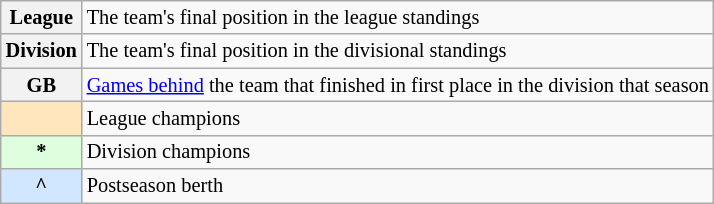<table class="wikitable plainrowheaders" style="font-size:85%">
<tr>
<th scope="row" style="text-align:center"><strong>League</strong></th>
<td>The team's final position in the league standings</td>
</tr>
<tr>
<th scope="row" style="text-align:center"><strong>Division</strong></th>
<td>The team's final position in the divisional standings</td>
</tr>
<tr>
<th scope="row" style="text-align:center"><strong>GB</strong></th>
<td><a href='#'>Games behind</a> the team that finished in first place in the division that season</td>
</tr>
<tr>
<th scope="row" style="text-align:center; background-color:#FFE6BD"></th>
<td>League champions</td>
</tr>
<tr>
<th scope="row" style="text-align:center; background-color:#DDFFDD">*</th>
<td>Division champions</td>
</tr>
<tr>
<th scope="row" style="text-align:center; background-color:#D0E7FF">^</th>
<td>Postseason berth</td>
</tr>
</table>
